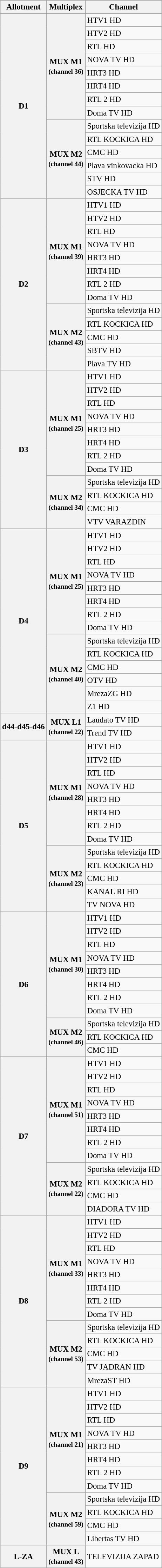<table class="wikitable collapsible collapsed" style="font-size: 95%;">
<tr>
</tr>
<tr>
<th>Allotment</th>
<th>Multiplex</th>
<th>Channel</th>
</tr>
<tr>
<th rowspan="14">D1</th>
<th rowspan="8">MUX M1 <br> <small>(channel 36)</small></th>
<td>HTV1 HD</td>
</tr>
<tr>
<td>HTV2 HD</td>
</tr>
<tr>
<td>RTL HD</td>
</tr>
<tr>
<td>NOVA TV HD</td>
</tr>
<tr>
<td>HRT3 HD</td>
</tr>
<tr>
<td>HRT4 HD</td>
</tr>
<tr>
<td>RTL 2 HD</td>
</tr>
<tr>
<td>Doma TV HD</td>
</tr>
<tr>
<th rowspan="6">MUX M2 <br> <small>(channel 44)</small></th>
<td>Sportska televizija HD</td>
</tr>
<tr>
<td>RTL KOCKICA HD</td>
</tr>
<tr>
<td>CMC HD</td>
</tr>
<tr>
<td>Plava vinkovacka HD</td>
</tr>
<tr>
<td>STV HD</td>
</tr>
<tr>
<td>OSJECKA TV HD</td>
</tr>
<tr>
<th rowspan="13">D2</th>
<th rowspan="8">MUX M1 <br> <small>(channel 39)</small></th>
<td>HTV1 HD</td>
</tr>
<tr>
<td>HTV2 HD</td>
</tr>
<tr>
<td>RTL HD</td>
</tr>
<tr>
<td>NOVA TV HD</td>
</tr>
<tr>
<td>HRT3 HD</td>
</tr>
<tr>
<td>HRT4 HD</td>
</tr>
<tr>
<td>RTL 2 HD</td>
</tr>
<tr>
<td>Doma TV HD</td>
</tr>
<tr>
<th rowspan="5">MUX M2 <br> <small>(channel 43)</small></th>
<td>Sportska televizija HD</td>
</tr>
<tr>
<td>RTL KOCKICA HD</td>
</tr>
<tr>
<td>CMC HD</td>
</tr>
<tr>
<td>SBTV HD</td>
</tr>
<tr>
<td>Plava TV HD</td>
</tr>
<tr>
<th rowspan="12">D3</th>
<th rowspan="8">MUX M1 <br> <small>(channel 25)</small></th>
<td>HTV1 HD</td>
</tr>
<tr>
<td>HTV2 HD</td>
</tr>
<tr>
<td>RTL HD</td>
</tr>
<tr>
<td>NOVA TV HD</td>
</tr>
<tr>
<td>HRT3 HD</td>
</tr>
<tr>
<td>HRT4 HD</td>
</tr>
<tr>
<td>RTL 2 HD</td>
</tr>
<tr>
<td>Doma TV HD</td>
</tr>
<tr>
<th rowspan="4">MUX M2 <br> <small>(channel 34)</small></th>
<td>Sportska televizija HD</td>
</tr>
<tr>
<td>RTL KOCKICA HD</td>
</tr>
<tr>
<td>CMC HD</td>
</tr>
<tr>
<td>VTV VARAZDIN</td>
</tr>
<tr>
<th rowspan="14">D4</th>
<th rowspan="8">MUX M1 <br> <small>(channel 25)</small></th>
<td>HTV1 HD</td>
</tr>
<tr>
<td>HTV2 HD</td>
</tr>
<tr>
<td>RTL HD</td>
</tr>
<tr>
<td>NOVA TV HD</td>
</tr>
<tr>
<td>HRT3 HD</td>
</tr>
<tr>
<td>HRT4 HD</td>
</tr>
<tr>
<td>RTL 2 HD</td>
</tr>
<tr>
<td>Doma TV HD</td>
</tr>
<tr>
<th rowspan="6">MUX M2 <br> <small>(channel 40)</small></th>
<td>Sportska televizija HD</td>
</tr>
<tr>
<td>RTL KOCKICA HD</td>
</tr>
<tr>
<td>CMC HD</td>
</tr>
<tr>
<td>OTV HD</td>
</tr>
<tr>
<td>MrezaZG HD</td>
</tr>
<tr>
<td>Z1 HD</td>
</tr>
<tr>
<th rowspan="2">d44-d45-d46</th>
<th rowspan="2">MUX L1 <br> <small>(channel 22)</small></th>
<td>Laudato TV HD</td>
</tr>
<tr>
<td>Trend TV HD</td>
</tr>
<tr>
<th rowspan="13">D5</th>
<th rowspan="8">MUX M1 <br> <small>(channel 28)</small></th>
<td>HTV1 HD</td>
</tr>
<tr>
<td>HTV2 HD</td>
</tr>
<tr>
<td>RTL HD</td>
</tr>
<tr>
<td>NOVA TV HD</td>
</tr>
<tr>
<td>HRT3 HD</td>
</tr>
<tr>
<td>HRT4 HD</td>
</tr>
<tr>
<td>RTL 2 HD</td>
</tr>
<tr>
<td>Doma TV HD</td>
</tr>
<tr>
<th rowspan="5">MUX M2 <br> <small>(channel 23)</small></th>
<td>Sportska televizija HD</td>
</tr>
<tr>
<td>RTL KOCKICA HD</td>
</tr>
<tr>
<td>CMC HD</td>
</tr>
<tr>
<td>KANAL RI HD</td>
</tr>
<tr>
<td>TV NOVA HD</td>
</tr>
<tr>
<th rowspan="11">D6</th>
<th rowspan="8">MUX M1 <br> <small>(channel 30)</small></th>
<td>HTV1 HD</td>
</tr>
<tr>
<td>HTV2 HD</td>
</tr>
<tr>
<td>RTL HD</td>
</tr>
<tr>
<td>NOVA TV HD</td>
</tr>
<tr>
<td>HRT3 HD</td>
</tr>
<tr>
<td>HRT4 HD</td>
</tr>
<tr>
<td>RTL 2 HD</td>
</tr>
<tr>
<td>Doma TV HD</td>
</tr>
<tr>
<th rowspan="3">MUX M2 <br> <small>(channel 46)</small></th>
<td>Sportska televizija HD</td>
</tr>
<tr>
<td>RTL KOCKICA HD</td>
</tr>
<tr>
<td>CMC HD</td>
</tr>
<tr>
<th rowspan="12">D7</th>
<th rowspan="8">MUX M1 <br> <small>(channel 51)</small></th>
<td>HTV1 HD</td>
</tr>
<tr>
<td>HTV2 HD</td>
</tr>
<tr>
<td>RTL HD</td>
</tr>
<tr>
<td>NOVA TV HD</td>
</tr>
<tr>
<td>HRT3 HD</td>
</tr>
<tr>
<td>HRT4 HD</td>
</tr>
<tr>
<td>RTL 2 HD</td>
</tr>
<tr>
<td>Doma TV HD</td>
</tr>
<tr>
<th rowspan="4">MUX M2 <br> <small>(channel 22)</small></th>
<td>Sportska televizija HD</td>
</tr>
<tr>
<td>RTL KOCKICA HD</td>
</tr>
<tr>
<td>CMC HD</td>
</tr>
<tr>
<td>DIADORA TV HD</td>
</tr>
<tr>
<th rowspan="13">D8</th>
<th rowspan="8">MUX M1 <br> <small>(channel 33)</small></th>
<td>HTV1 HD</td>
</tr>
<tr>
<td>HTV2 HD</td>
</tr>
<tr>
<td>RTL HD</td>
</tr>
<tr>
<td>NOVA TV HD</td>
</tr>
<tr>
<td>HRT3 HD</td>
</tr>
<tr>
<td>HRT4 HD</td>
</tr>
<tr>
<td>RTL 2 HD</td>
</tr>
<tr>
<td>Doma TV HD</td>
</tr>
<tr>
<th rowspan="5">MUX M2 <br> <small>(channel 53)</small></th>
<td>Sportska televizija HD</td>
</tr>
<tr>
<td>RTL KOCKICA HD</td>
</tr>
<tr>
<td>CMC HD</td>
</tr>
<tr>
<td>TV JADRAN HD</td>
</tr>
<tr>
<td>MrezaST HD</td>
</tr>
<tr>
<th rowspan="12">D9</th>
<th rowspan="8">MUX M1 <br> <small>(channel 21)</small></th>
<td>HTV1 HD</td>
</tr>
<tr>
<td>HTV2 HD</td>
</tr>
<tr>
<td>RTL HD</td>
</tr>
<tr>
<td>NOVA TV HD</td>
</tr>
<tr>
<td>HRT3 HD</td>
</tr>
<tr>
<td>HRT4 HD</td>
</tr>
<tr>
<td>RTL 2 HD</td>
</tr>
<tr>
<td>Doma TV HD</td>
</tr>
<tr>
<th rowspan="4">MUX M2 <br> <small>(channel 59)</small></th>
<td>Sportska televizija HD</td>
</tr>
<tr>
<td>RTL KOCKICA HD</td>
</tr>
<tr>
<td>CMC HD</td>
</tr>
<tr>
<td>Libertas TV HD</td>
</tr>
<tr>
<th>L-ZA</th>
<th>MUX L <br> <small>(channel 43)</small></th>
<td>TELEVIZIJA ZAPAD</td>
</tr>
</table>
